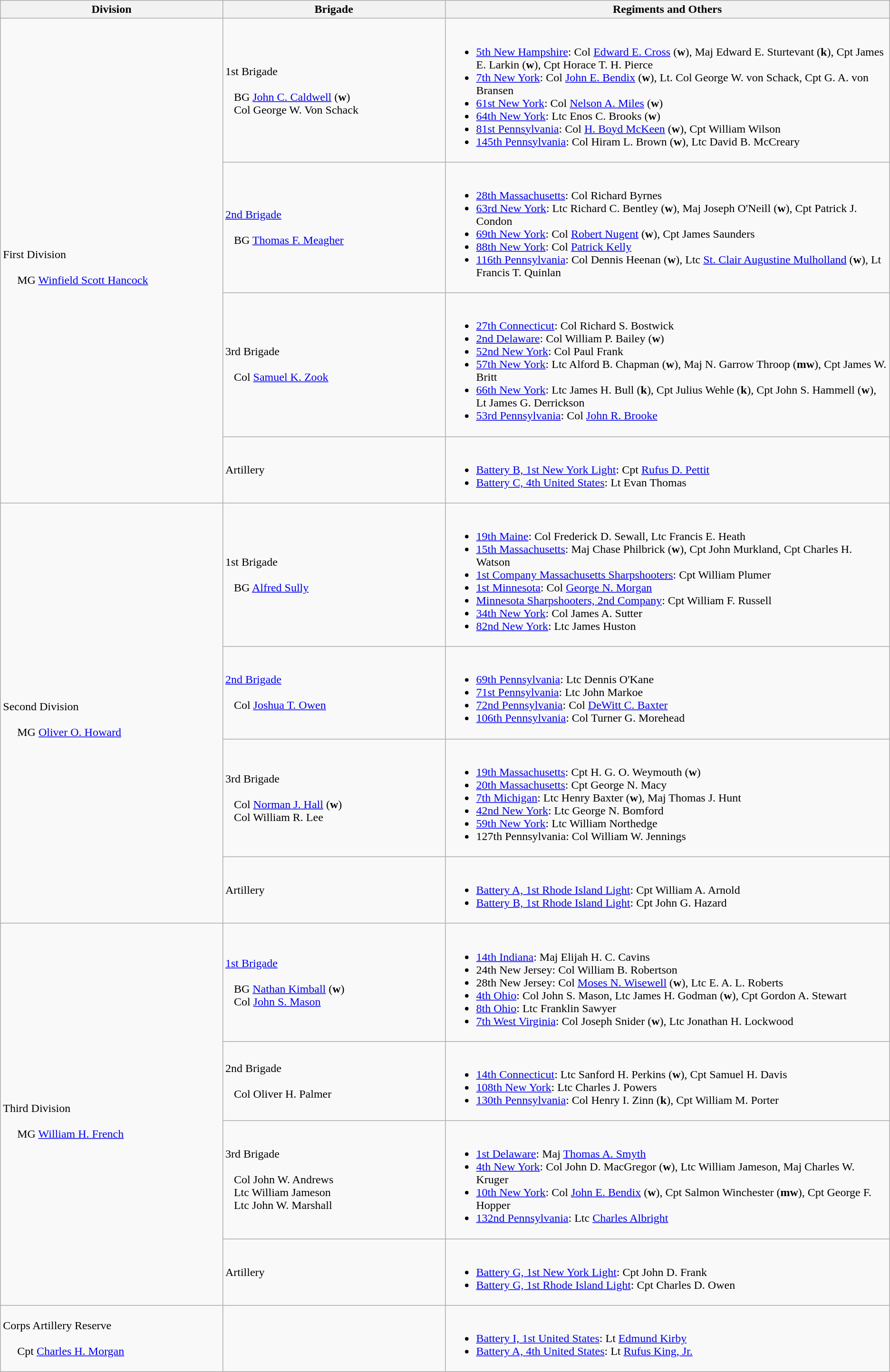<table class="wikitable">
<tr>
<th width=25%>Division</th>
<th width=25%>Brigade</th>
<th>Regiments and Others</th>
</tr>
<tr>
<td rowspan=4><br>First Division<br><br>    
MG <a href='#'>Winfield Scott Hancock</a></td>
<td>1st Brigade<br><br>  
BG <a href='#'>John C. Caldwell</a> (<strong>w</strong>)
<br>  
Col George W. Von Schack</td>
<td><br><ul><li><a href='#'>5th New Hampshire</a>: Col <a href='#'>Edward E. Cross</a> (<strong>w</strong>), Maj Edward E. Sturtevant (<strong>k</strong>), Cpt James E. Larkin (<strong>w</strong>), Cpt Horace T. H. Pierce</li><li><a href='#'>7th New York</a>: Col <a href='#'>John E. Bendix</a> (<strong>w</strong>), Lt. Col George W. von Schack, Cpt G. A. von Bransen</li><li><a href='#'>61st New York</a>: Col <a href='#'>Nelson A. Miles</a> (<strong>w</strong>)</li><li><a href='#'>64th New York</a>: Ltc Enos C. Brooks (<strong>w</strong>)</li><li><a href='#'>81st Pennsylvania</a>: Col <a href='#'>H. Boyd McKeen</a> (<strong>w</strong>), Cpt William Wilson</li><li><a href='#'>145th Pennsylvania</a>: Col Hiram L. Brown (<strong>w</strong>), Ltc David B. McCreary</li></ul></td>
</tr>
<tr>
<td><a href='#'>2nd Brigade</a><br><br>  
BG <a href='#'>Thomas F. Meagher</a></td>
<td><br><ul><li><a href='#'>28th Massachusetts</a>: Col Richard Byrnes</li><li><a href='#'>63rd New York</a>: Ltc Richard C. Bentley (<strong>w</strong>), Maj Joseph O'Neill (<strong>w</strong>), Cpt Patrick J. Condon</li><li><a href='#'>69th New York</a>: Col <a href='#'>Robert Nugent</a> (<strong>w</strong>), Cpt James Saunders</li><li><a href='#'>88th New York</a>: Col <a href='#'>Patrick Kelly</a></li><li><a href='#'>116th Pennsylvania</a>: Col Dennis Heenan (<strong>w</strong>), Ltc <a href='#'>St. Clair Augustine Mulholland</a> (<strong>w</strong>), Lt Francis T. Quinlan</li></ul></td>
</tr>
<tr>
<td>3rd Brigade<br><br>  
Col <a href='#'>Samuel K. Zook</a></td>
<td><br><ul><li><a href='#'>27th Connecticut</a>: Col Richard S. Bostwick</li><li><a href='#'>2nd Delaware</a>: Col William P. Bailey (<strong>w</strong>)</li><li><a href='#'>52nd New York</a>: Col Paul Frank</li><li><a href='#'>57th New York</a>: Ltc Alford B. Chapman (<strong>w</strong>), Maj N. Garrow Throop (<strong>mw</strong>), Cpt James W. Britt</li><li><a href='#'>66th New York</a>: Ltc James H. Bull (<strong>k</strong>), Cpt Julius Wehle (<strong>k</strong>), Cpt John S. Hammell (<strong>w</strong>), Lt James G. Derrickson</li><li><a href='#'>53rd Pennsylvania</a>: Col <a href='#'>John R. Brooke</a></li></ul></td>
</tr>
<tr>
<td>Artillery</td>
<td><br><ul><li><a href='#'>Battery B, 1st New York Light</a>: Cpt <a href='#'>Rufus D. Pettit</a></li><li><a href='#'>Battery C, 4th United States</a>: Lt Evan Thomas</li></ul></td>
</tr>
<tr>
<td rowspan=4><br>Second Division<br><br>    
MG <a href='#'>Oliver O. Howard</a></td>
<td>1st Brigade<br><br>  
BG <a href='#'>Alfred Sully</a></td>
<td><br><ul><li><a href='#'>19th Maine</a>: Col Frederick D. Sewall, Ltc Francis E. Heath</li><li><a href='#'>15th Massachusetts</a>: Maj Chase Philbrick (<strong>w</strong>), Cpt John Murkland, Cpt Charles H. Watson</li><li><a href='#'>1st Company Massachusetts Sharpshooters</a>: Cpt William Plumer</li><li><a href='#'>1st Minnesota</a>: Col <a href='#'>George N. Morgan</a></li><li><a href='#'>Minnesota Sharpshooters, 2nd Company</a>: Cpt William F. Russell</li><li><a href='#'>34th New York</a>: Col James A. Sutter</li><li><a href='#'>82nd New York</a>: Ltc James Huston</li></ul></td>
</tr>
<tr>
<td><a href='#'>2nd Brigade</a><br><br>  
Col <a href='#'>Joshua T. Owen</a></td>
<td><br><ul><li><a href='#'>69th Pennsylvania</a>: Ltc Dennis O'Kane</li><li><a href='#'>71st Pennsylvania</a>: Ltc John Markoe</li><li><a href='#'>72nd Pennsylvania</a>: Col <a href='#'>DeWitt C. Baxter</a></li><li><a href='#'>106th Pennsylvania</a>: Col Turner G. Morehead</li></ul></td>
</tr>
<tr>
<td>3rd Brigade<br><br>  
Col <a href='#'>Norman J. Hall</a> (<strong>w</strong>)
<br>  
Col William R. Lee</td>
<td><br><ul><li><a href='#'>19th Massachusetts</a>: Cpt H. G. O. Weymouth (<strong>w</strong>)</li><li><a href='#'>20th Massachusetts</a>: Cpt George N. Macy</li><li><a href='#'>7th Michigan</a>: Ltc Henry Baxter (<strong>w</strong>), Maj Thomas J. Hunt</li><li><a href='#'>42nd New York</a>: Ltc George N. Bomford</li><li><a href='#'>59th New York</a>: Ltc William Northedge</li><li>127th Pennsylvania: Col William W. Jennings</li></ul></td>
</tr>
<tr>
<td>Artillery</td>
<td><br><ul><li><a href='#'>Battery A, 1st Rhode Island Light</a>: Cpt William A. Arnold</li><li><a href='#'>Battery B, 1st Rhode Island Light</a>: Cpt John G. Hazard</li></ul></td>
</tr>
<tr>
<td rowspan=4><br>Third Division<br><br>    
MG <a href='#'>William H. French</a></td>
<td><a href='#'>1st Brigade</a><br><br>  
BG <a href='#'>Nathan Kimball</a> (<strong>w</strong>)
<br>  
Col <a href='#'>John S. Mason</a></td>
<td><br><ul><li><a href='#'>14th Indiana</a>: Maj Elijah H. C. Cavins</li><li>24th New Jersey: Col William B. Robertson</li><li>28th New Jersey: Col <a href='#'>Moses N. Wisewell</a> (<strong>w</strong>), Ltc E. A. L. Roberts</li><li><a href='#'>4th Ohio</a>: Col John S. Mason, Ltc James H. Godman (<strong>w</strong>), Cpt Gordon A. Stewart</li><li><a href='#'>8th Ohio</a>: Ltc Franklin Sawyer</li><li><a href='#'>7th West Virginia</a>: Col Joseph Snider (<strong>w</strong>), Ltc Jonathan H. Lockwood</li></ul></td>
</tr>
<tr>
<td>2nd Brigade<br><br>  
Col Oliver H. Palmer</td>
<td><br><ul><li><a href='#'>14th Connecticut</a>: Ltc Sanford H. Perkins (<strong>w</strong>), Cpt Samuel H. Davis</li><li><a href='#'>108th New York</a>: Ltc Charles J. Powers</li><li><a href='#'>130th Pennsylvania</a>: Col Henry I. Zinn (<strong>k</strong>), Cpt William M. Porter</li></ul></td>
</tr>
<tr>
<td>3rd Brigade<br><br>  
Col John W. Andrews
<br>  
Ltc William Jameson
<br>  
Ltc John W. Marshall</td>
<td><br><ul><li><a href='#'>1st Delaware</a>: Maj <a href='#'>Thomas A. Smyth</a></li><li><a href='#'>4th New York</a>: Col John D. MacGregor (<strong>w</strong>), Ltc William Jameson, Maj Charles W. Kruger</li><li><a href='#'>10th New York</a>: Col <a href='#'>John E. Bendix</a> (<strong>w</strong>), Cpt Salmon Winchester (<strong>mw</strong>), Cpt George F. Hopper</li><li><a href='#'>132nd Pennsylvania</a>: Ltc <a href='#'>Charles Albright</a></li></ul></td>
</tr>
<tr>
<td>Artillery</td>
<td><br><ul><li><a href='#'>Battery G, 1st New York Light</a>: Cpt John D. Frank</li><li><a href='#'>Battery G, 1st Rhode Island Light</a>: Cpt Charles D. Owen</li></ul></td>
</tr>
<tr>
<td>Corps Artillery Reserve<br><br>    
Cpt <a href='#'>Charles H. Morgan</a></td>
<td></td>
<td><br><ul><li><a href='#'>Battery I, 1st United States</a>: Lt <a href='#'>Edmund Kirby</a></li><li><a href='#'>Battery A, 4th United States</a>: Lt <a href='#'>Rufus King, Jr.</a></li></ul></td>
</tr>
</table>
